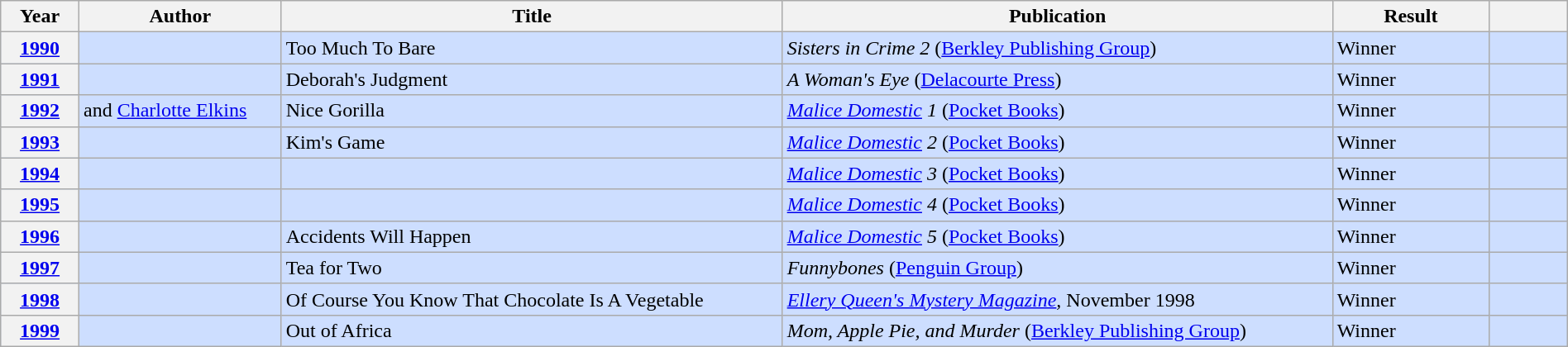<table class="wikitable sortable mw-collapsible" style="width:100%">
<tr>
<th scope="col" width="5%">Year</th>
<th>Author</th>
<th>Title</th>
<th>Publication</th>
<th scope="col" width="10%">Result</th>
<th scope="col" width="5%"></th>
</tr>
<tr style="background:#cddeff">
<th><a href='#'>1990</a></th>
<td></td>
<td>Too Much To Bare</td>
<td><em>Sisters in Crime 2</em> (<a href='#'>Berkley Publishing Group</a>)</td>
<td>Winner</td>
<td></td>
</tr>
<tr style="background:#cddeff">
<th><a href='#'>1991</a></th>
<td></td>
<td>Deborah's Judgment</td>
<td><em>A Woman's Eye</em> (<a href='#'>Delacourte Press</a>)</td>
<td>Winner</td>
<td></td>
</tr>
<tr style="background:#cddeff">
<th><a href='#'>1992</a></th>
<td>  and <a href='#'>Charlotte Elkins</a></td>
<td>Nice Gorilla</td>
<td><em><a href='#'>Malice Domestic</a> 1</em> (<a href='#'>Pocket Books</a>)</td>
<td>Winner</td>
<td></td>
</tr>
<tr style="background:#cddeff">
<th><a href='#'>1993</a></th>
<td></td>
<td>Kim's Game</td>
<td><em><a href='#'>Malice Domestic</a> 2</em> (<a href='#'>Pocket Books</a>)</td>
<td>Winner</td>
<td></td>
</tr>
<tr style="background:#cddeff">
<th><a href='#'>1994</a></th>
<td></td>
<td></td>
<td><em><a href='#'>Malice Domestic</a> 3</em> (<a href='#'>Pocket Books</a>)</td>
<td>Winner</td>
<td></td>
</tr>
<tr style="background:#cddeff">
<th><a href='#'>1995</a></th>
<td></td>
<td></td>
<td><em><a href='#'>Malice Domestic</a> 4</em> (<a href='#'>Pocket Books</a>)</td>
<td>Winner</td>
<td></td>
</tr>
<tr style="background:#cddeff">
<th><a href='#'>1996</a></th>
<td></td>
<td>Accidents Will Happen</td>
<td><em><a href='#'>Malice Domestic</a> 5</em> (<a href='#'>Pocket Books</a>)</td>
<td>Winner</td>
<td></td>
</tr>
<tr style="background:#cddeff">
<th><a href='#'>1997</a></th>
<td></td>
<td>Tea for Two</td>
<td><em>Funnybones</em> (<a href='#'>Penguin Group</a>)</td>
<td>Winner</td>
<td></td>
</tr>
<tr style="background:#cddeff">
<th><a href='#'>1998</a></th>
<td></td>
<td>Of Course You Know That Chocolate Is A Vegetable</td>
<td><em><a href='#'>Ellery Queen's Mystery Magazine</a>,</em> November 1998</td>
<td>Winner</td>
<td></td>
</tr>
<tr style="background:#cddeff">
<th><a href='#'>1999</a></th>
<td></td>
<td>Out of Africa</td>
<td><em>Mom, Apple Pie, and Murder</em> (<a href='#'>Berkley Publishing Group</a>)</td>
<td>Winner</td>
<td></td>
</tr>
</table>
